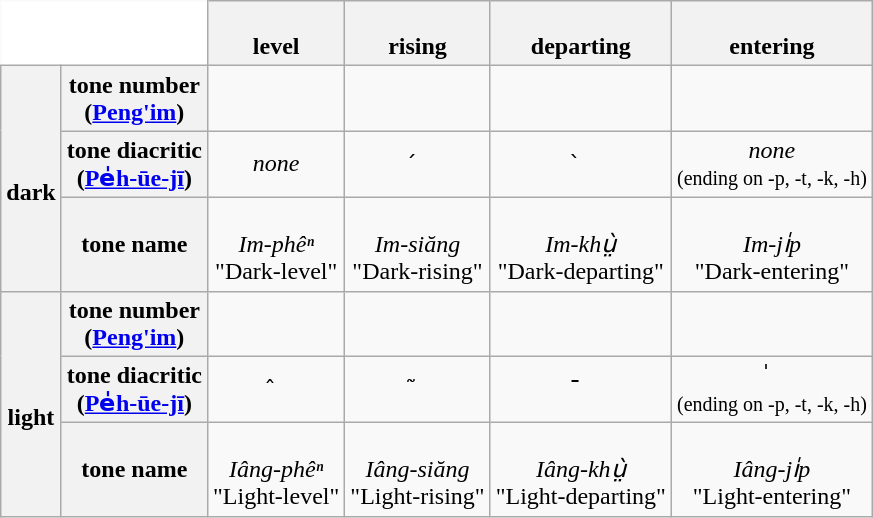<table class="wikitable" style="text-align:center;margin-right:1.4em;">
<tr>
<td colspan="2" style="border-left:hidden;border-top:hidden;background-color:white;"></td>
<th><br>level</th>
<th><br>rising</th>
<th><br>departing</th>
<th><br>entering</th>
</tr>
<tr>
<th rowspan="3"><br>dark</th>
<th>tone number<br>(<a href='#'>Peng'im</a>)</th>
<td></td>
<td></td>
<td></td>
<td></td>
</tr>
<tr>
<th>tone diacritic<br>(<a href='#'>Pe̍h-ūe-jī</a>)</th>
<td><em>none</em></td>
<td>́</td>
<td>̀</td>
<td><em>none</em><br><small>(ending on -p, -t, -k, -h)</small></td>
</tr>
<tr>
<th>tone name</th>
<td><br><em>Im-phêⁿ</em><br>"Dark-level"</td>
<td><br><em>Im-siăng</em><br>"Dark-rising"</td>
<td><br><em>Im-khṳ̀</em><br>"Dark-departing"</td>
<td><br><em>Im-ji̍p</em><br>"Dark-entering"</td>
</tr>
<tr>
<th rowspan="3"><br>light</th>
<th>tone number<br>(<a href='#'>Peng'im</a>)</th>
<td></td>
<td></td>
<td></td>
<td></td>
</tr>
<tr>
<th>tone diacritic<br>(<a href='#'>Pe̍h-ūe-jī</a>)</th>
<td>̂</td>
<td>̃</td>
<td>̄</td>
<td>̍<br><small>(ending on -p, -t, -k, -h)</small></td>
</tr>
<tr>
<th>tone name</th>
<td><br><em>Iâng-phêⁿ</em><br>"Light-level"</td>
<td><br><em>Iâng-siăng</em><br>"Light-rising"</td>
<td><br><em>Iâng-khṳ̀</em><br>"Light-departing"</td>
<td><br><em>Iâng-ji̍p</em><br>"Light-entering"</td>
</tr>
</table>
